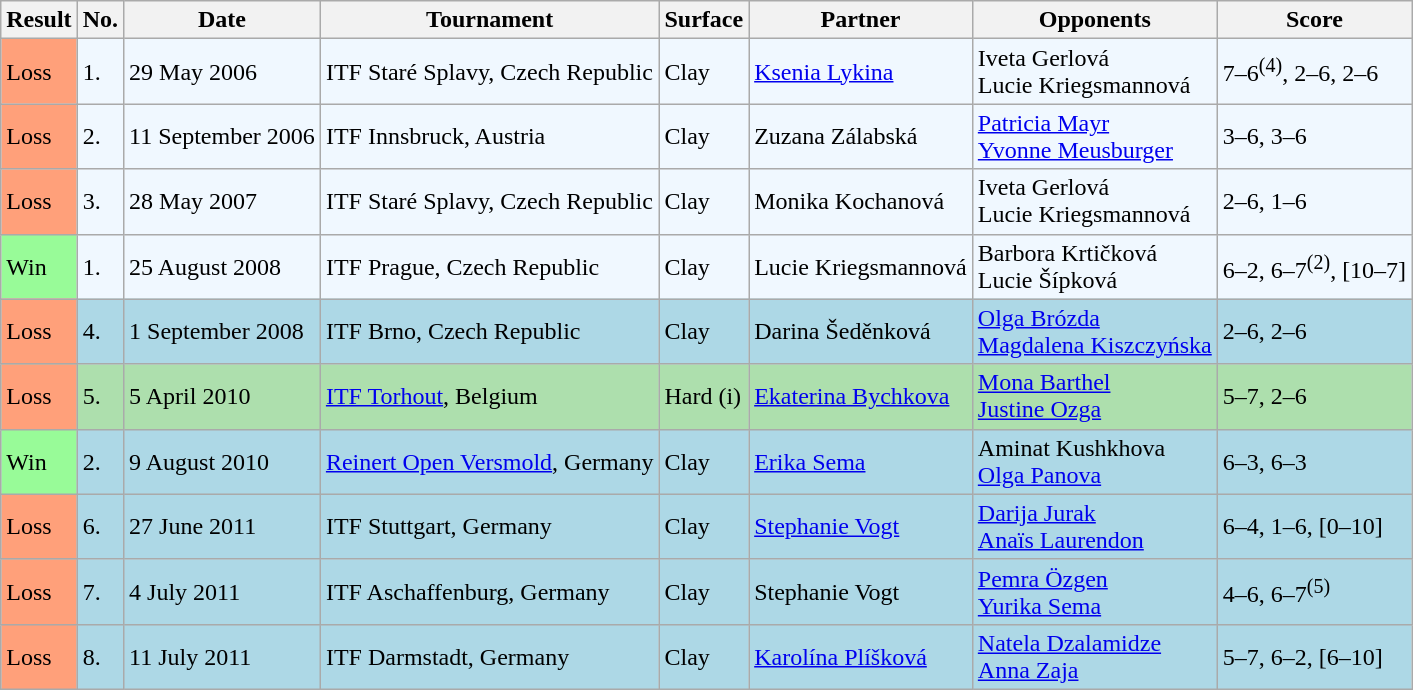<table class="sortable wikitable">
<tr>
<th>Result</th>
<th>No.</th>
<th>Date</th>
<th>Tournament</th>
<th>Surface</th>
<th>Partner</th>
<th>Opponents</th>
<th class="unsortable">Score</th>
</tr>
<tr style="background:#f0f8ff;">
<td style="background:#ffa07a;">Loss</td>
<td>1.</td>
<td>29 May 2006</td>
<td>ITF Staré Splavy, Czech Republic</td>
<td>Clay</td>
<td> <a href='#'>Ksenia Lykina</a></td>
<td> Iveta Gerlová <br>  Lucie Kriegsmannová</td>
<td>7–6<sup>(4)</sup>, 2–6, 2–6</td>
</tr>
<tr style="background:#f0f8ff;">
<td style="background:#ffa07a;">Loss</td>
<td>2.</td>
<td>11 September 2006</td>
<td>ITF Innsbruck, Austria</td>
<td>Clay</td>
<td> Zuzana Zálabská</td>
<td> <a href='#'>Patricia Mayr</a> <br>  <a href='#'>Yvonne Meusburger</a></td>
<td>3–6, 3–6</td>
</tr>
<tr style="background:#f0f8ff;">
<td style="background:#ffa07a;">Loss</td>
<td>3.</td>
<td>28 May 2007</td>
<td>ITF Staré Splavy, Czech Republic</td>
<td>Clay</td>
<td> Monika Kochanová</td>
<td> Iveta Gerlová <br>  Lucie Kriegsmannová</td>
<td>2–6, 1–6</td>
</tr>
<tr style="background:#f0f8ff;">
<td style="background:#98fb98;">Win</td>
<td>1.</td>
<td>25 August 2008</td>
<td>ITF Prague, Czech Republic</td>
<td>Clay</td>
<td> Lucie Kriegsmannová</td>
<td> Barbora Krtičková <br>  Lucie Šípková</td>
<td>6–2, 6–7<sup>(2)</sup>, [10–7]</td>
</tr>
<tr style="background:lightblue;">
<td style="background:#ffa07a;">Loss</td>
<td>4.</td>
<td>1 September 2008</td>
<td>ITF Brno, Czech Republic</td>
<td>Clay</td>
<td> Darina Šeděnková</td>
<td> <a href='#'>Olga Brózda</a> <br>  <a href='#'>Magdalena Kiszczyńska</a></td>
<td>2–6, 2–6</td>
</tr>
<tr style="background:#addfad;">
<td style="background:#ffa07a;">Loss</td>
<td>5.</td>
<td>5 April 2010</td>
<td><a href='#'>ITF Torhout</a>, Belgium</td>
<td>Hard (i)</td>
<td> <a href='#'>Ekaterina Bychkova</a></td>
<td> <a href='#'>Mona Barthel</a> <br>  <a href='#'>Justine Ozga</a></td>
<td>5–7, 2–6</td>
</tr>
<tr style="background:lightblue;">
<td style="background:#98fb98;">Win</td>
<td>2.</td>
<td>9 August 2010</td>
<td><a href='#'>Reinert Open Versmold</a>, Germany</td>
<td>Clay</td>
<td> <a href='#'>Erika Sema</a></td>
<td> Aminat Kushkhova <br>  <a href='#'>Olga Panova</a></td>
<td>6–3, 6–3</td>
</tr>
<tr style="background:lightblue;">
<td style="background:#ffa07a;">Loss</td>
<td>6.</td>
<td>27 June 2011</td>
<td>ITF Stuttgart, Germany</td>
<td>Clay</td>
<td> <a href='#'>Stephanie Vogt</a></td>
<td> <a href='#'>Darija Jurak</a> <br>  <a href='#'>Anaïs Laurendon</a></td>
<td>6–4, 1–6, [0–10]</td>
</tr>
<tr style="background:lightblue;">
<td style="background:#ffa07a;">Loss</td>
<td>7.</td>
<td>4 July 2011</td>
<td>ITF Aschaffenburg, Germany</td>
<td>Clay</td>
<td> Stephanie Vogt</td>
<td> <a href='#'>Pemra Özgen</a> <br>  <a href='#'>Yurika Sema</a></td>
<td>4–6, 6–7<sup>(5)</sup></td>
</tr>
<tr style="background:lightblue;">
<td style="background:#ffa07a;">Loss</td>
<td>8.</td>
<td>11 July 2011</td>
<td>ITF Darmstadt, Germany</td>
<td>Clay</td>
<td> <a href='#'>Karolína Plíšková</a></td>
<td> <a href='#'>Natela Dzalamidze</a> <br>  <a href='#'>Anna Zaja</a></td>
<td>5–7, 6–2, [6–10]</td>
</tr>
</table>
